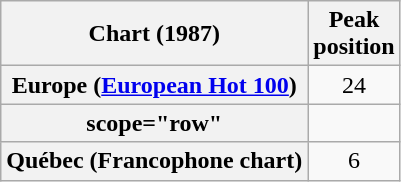<table class="wikitable sortable plainrowheaders">
<tr>
<th>Chart (1987)</th>
<th>Peak<br>position</th>
</tr>
<tr>
<th scope="row">Europe (<a href='#'>European Hot 100</a>)</th>
<td align="center">24</td>
</tr>
<tr>
<th>scope="row"</th>
</tr>
<tr>
<th scope="row">Québec (Francophone chart)</th>
<td align="center">6</td>
</tr>
</table>
